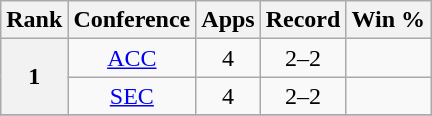<table class=wikitable style="text-align:center;">
<tr>
<th>Rank</th>
<th>Conference</th>
<th>Apps</th>
<th>Record</th>
<th>Win %</th>
</tr>
<tr>
<th rowspan=2>1</th>
<td><a href='#'>ACC</a></td>
<td>4</td>
<td>2–2</td>
<td></td>
</tr>
<tr>
<td><a href='#'>SEC</a></td>
<td>4</td>
<td>2–2</td>
<td></td>
</tr>
<tr>
</tr>
</table>
